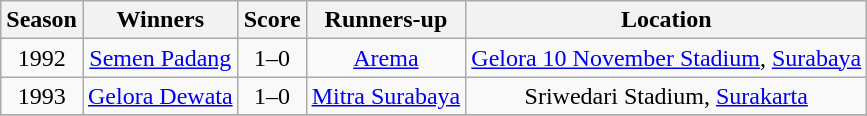<table class="wikitable" style="text-align: center; font-size: 100%;">
<tr>
<th>Season</th>
<th>Winners</th>
<th>Score</th>
<th>Runners-up</th>
<th>Location</th>
</tr>
<tr>
<td>1992</td>
<td><a href='#'>Semen Padang</a></td>
<td>1–0</td>
<td><a href='#'>Arema</a></td>
<td><a href='#'>Gelora 10 November Stadium</a>, <a href='#'>Surabaya</a></td>
</tr>
<tr>
<td>1993</td>
<td><a href='#'>Gelora Dewata</a></td>
<td>1–0</td>
<td><a href='#'>Mitra Surabaya</a></td>
<td>Sriwedari Stadium, <a href='#'>Surakarta</a></td>
</tr>
<tr>
</tr>
</table>
